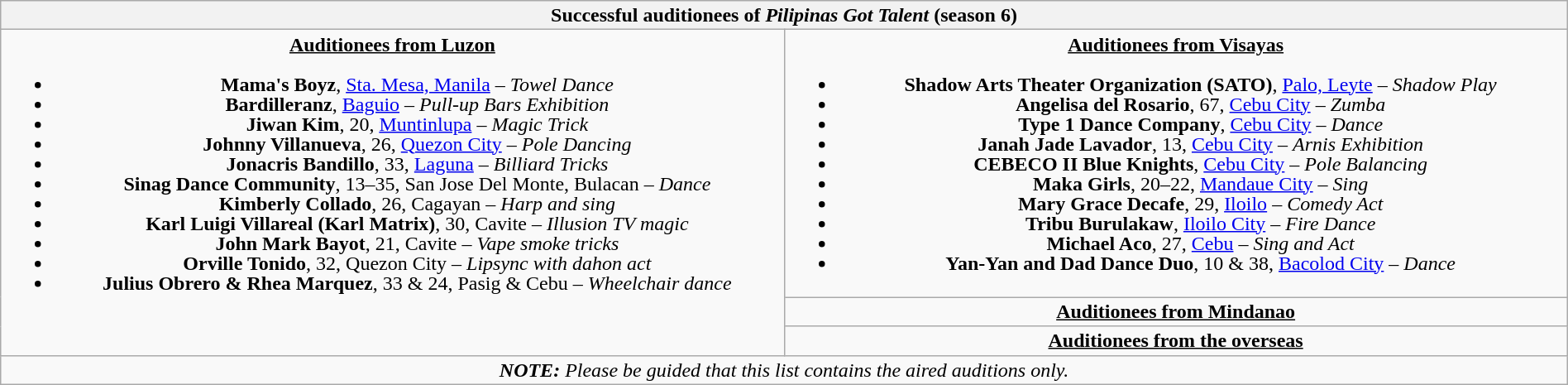<table class="wikitable collapsible collapsed"  style="text-align:center; style=font-size:90%; line-height:16px; width:100%;">
<tr>
<th scope="col" colspan="2">Successful auditionees of <em>Pilipinas Got Talent</em> (season 6)</th>
</tr>
<tr valign="top">
<td scope="row" rowspan="3" style="width:50%;"><strong><u>Auditionees from Luzon</u></strong><br><ul><li><strong>Mama's Boyz</strong>, <a href='#'>Sta. Mesa, Manila</a> – <em>Towel Dance</em></li><li><strong>Bardilleranz</strong>, <a href='#'>Baguio</a> – <em>Pull-up Bars Exhibition</em> </li><li><strong>Jiwan Kim</strong>, 20, <a href='#'>Muntinlupa</a> – <em>Magic Trick</em></li><li><strong>Johnny Villanueva</strong>, 26, <a href='#'>Quezon City</a> – <em>Pole Dancing</em></li><li><strong>Jonacris Bandillo</strong>, 33, <a href='#'>Laguna</a> – <em>Billiard Tricks</em></li><li><strong>Sinag Dance Community</strong>, 13–35, San Jose Del Monte, Bulacan – <em>Dance</em></li><li><strong>Kimberly Collado</strong>, 26, Cagayan – <em>Harp and sing</em></li><li><strong>Karl Luigi Villareal (Karl Matrix)</strong>, 30, Cavite – <em>Illusion TV magic</em></li><li><strong>John Mark Bayot</strong>, 21, Cavite – <em>Vape smoke tricks</em></li><li><strong>Orville Tonido</strong>, 32, Quezon City – <em>Lipsync with dahon act</em></li><li><strong>Julius Obrero & Rhea Marquez</strong>, 33 & 24, Pasig & Cebu – <em>Wheelchair dance</em> </li></ul></td>
<td style="width:50%;"><strong><u>Auditionees from Visayas</u></strong><br><ul><li><strong>Shadow Arts Theater Organization (SATO)</strong>, <a href='#'>Palo, Leyte</a> – <em>Shadow Play</em></li><li><strong>Angelisa del Rosario</strong>, 67, <a href='#'>Cebu City</a> – <em>Zumba</em></li><li><strong>Type 1 Dance Company</strong>, <a href='#'>Cebu City</a> – <em>Dance</em></li><li><strong>Janah Jade Lavador</strong>, 13, <a href='#'>Cebu City</a> – <em>Arnis Exhibition</em></li><li><strong>CEBECO II Blue Knights</strong>, <a href='#'>Cebu City</a> – <em>Pole Balancing</em></li><li><strong>Maka Girls</strong>, 20–22, <a href='#'>Mandaue City</a> – <em>Sing</em></li><li><strong>Mary Grace Decafe</strong>, 29, <a href='#'>Iloilo</a> – <em>Comedy Act</em></li><li><strong>Tribu Burulakaw</strong>, <a href='#'>Iloilo City</a> – <em>Fire Dance</em></li><li><strong>Michael Aco</strong>, 27, <a href='#'>Cebu</a> – <em>Sing and Act</em></li><li><strong>Yan-Yan and Dad Dance Duo</strong>, 10 & 38, <a href='#'>Bacolod City</a> – <em>Dance</em></li></ul></td>
</tr>
<tr>
<td scope="row" style="width:50%;"><strong><u>Auditionees from Mindanao</u></strong></td>
</tr>
<tr>
<td scope="row" style="width:50%;"><strong><u>Auditionees from the overseas</u></strong></td>
</tr>
<tr>
<td scope="row" colspan="2"><strong><em>NOTE:</em></strong> <em>Please be guided that this list contains the aired auditions only.</em></td>
</tr>
</table>
